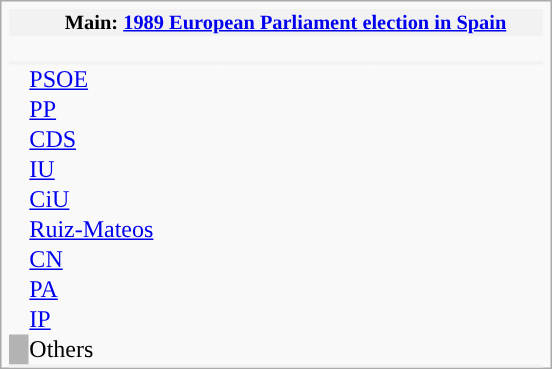<table class="infobox vcard" cellspacing="0" style="width:23.0em; padding:0.3em; padding-bottom:0em">
<tr>
<td style="background:#F2F2F2; vertical-align:middle; padding:0.4em;" width="30px"></td>
<th colspan="4" style="text-align:center; background:#F2F2F2; font-size:0.85em; width:100%; vertical-align:middle;">Main: <a href='#'>1989 European Parliament election in Spain</a></th>
</tr>
<tr>
<td colspan="5" style="text-align:center; font-size:0.85em; padding:0.5em 0em;">  </td>
</tr>
<tr>
<td colspan="5"></td>
</tr>
<tr>
<td colspan="5"></td>
</tr>
<tr>
<th colspan="2" style="background:#F2F2F2;"></th>
<th style="background:#F2F2F2;"></th>
<th style="background:#F2F2F2;"></th>
<th style="background:#F2F2F2;"></th>
</tr>
<tr>
<td style="background:"></td>
<td width="85px"><a href='#'>PSOE</a></td>
<td width="70px"></td>
<td width="45px"></td>
<td width="30px"></td>
</tr>
<tr>
<td style="background:"></td>
<td><a href='#'>PP</a></td>
<td></td>
<td></td>
<td></td>
</tr>
<tr>
<td style="background:"></td>
<td><a href='#'>CDS</a></td>
<td></td>
<td></td>
<td></td>
</tr>
<tr>
<td style="background:"></td>
<td><a href='#'>IU</a></td>
<td></td>
<td></td>
<td></td>
</tr>
<tr>
<td style="background:"></td>
<td><a href='#'>CiU</a></td>
<td></td>
<td></td>
<td></td>
</tr>
<tr>
<td style="background:"></td>
<td><a href='#'>Ruiz-Mateos</a></td>
<td></td>
<td></td>
<td></td>
</tr>
<tr>
<td style="background:"></td>
<td><a href='#'>CN</a></td>
<td></td>
<td></td>
<td></td>
</tr>
<tr>
<td style="background:"></td>
<td><a href='#'>PA</a></td>
<td></td>
<td></td>
<td></td>
</tr>
<tr>
<td style="background:"></td>
<td><a href='#'>IP</a></td>
<td></td>
<td></td>
<td></td>
</tr>
<tr>
<td style="background:#B3B3B3;"></td>
<td>Others</td>
<td></td>
<td></td>
<td></td>
</tr>
<tr>
<th colspan="2" style="background:#F2F2F2;"></th>
<th style="background:#F2F2F2;"></th>
<th style="background:#F2F2F2;"></th>
<th style="background:#F2F2F2;"></th>
</tr>
</table>
